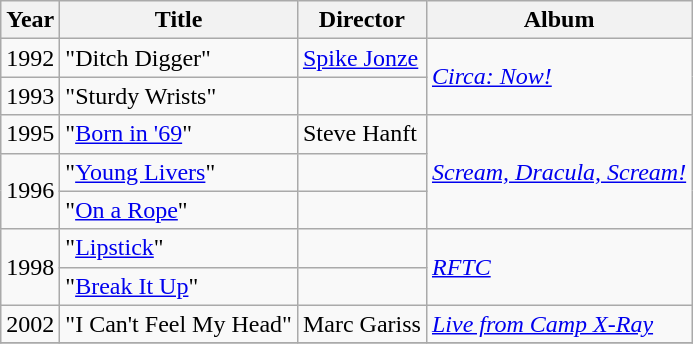<table class="wikitable">
<tr>
<th>Year</th>
<th>Title</th>
<th>Director</th>
<th>Album</th>
</tr>
<tr>
<td>1992</td>
<td>"Ditch Digger"</td>
<td><a href='#'>Spike Jonze</a></td>
<td rowspan="2"><em><a href='#'>Circa: Now!</a></em></td>
</tr>
<tr>
<td>1993</td>
<td>"Sturdy Wrists"</td>
<td></td>
</tr>
<tr>
<td>1995</td>
<td>"<a href='#'>Born in '69</a>"</td>
<td>Steve Hanft</td>
<td rowspan="3"><em><a href='#'>Scream, Dracula, Scream!</a></em></td>
</tr>
<tr>
<td rowspan="2">1996</td>
<td>"<a href='#'>Young Livers</a>"</td>
<td></td>
</tr>
<tr>
<td>"<a href='#'>On a Rope</a>"</td>
<td></td>
</tr>
<tr>
<td rowspan="2">1998</td>
<td>"<a href='#'>Lipstick</a>"</td>
<td></td>
<td rowspan="2"><em><a href='#'>RFTC</a></em></td>
</tr>
<tr>
<td>"<a href='#'>Break It Up</a>"</td>
<td></td>
</tr>
<tr>
<td>2002</td>
<td>"I Can't Feel My Head"</td>
<td>Marc Gariss</td>
<td><em><a href='#'>Live from Camp X-Ray</a></em></td>
</tr>
<tr>
</tr>
</table>
